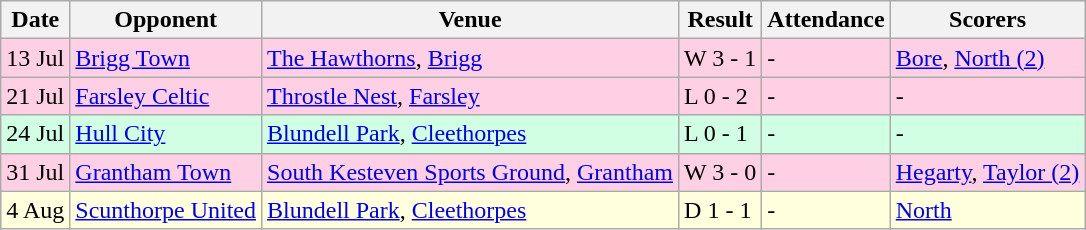<table class="wikitable">
<tr>
<th>Date</th>
<th>Opponent</th>
<th>Venue</th>
<th>Result</th>
<th>Attendance</th>
<th>Scorers</th>
</tr>
<tr style="background: #ffd0e3;">
<td>13 Jul</td>
<td><a href='#'>Brigg Town</a><br></td>
<td><a href='#'>The Hawthorns</a>, <a href='#'>Brigg</a></td>
<td>W 3 - 1</td>
<td>-</td>
<td><a href='#'>Bore</a>, <a href='#'>North (2)</a></td>
</tr>
<tr style="background: #ffd0e3;">
<td>21 Jul</td>
<td><a href='#'>Farsley Celtic</a><br></td>
<td><a href='#'>Throstle Nest</a>, <a href='#'>Farsley</a></td>
<td>L 0 - 2</td>
<td>-</td>
<td>-</td>
</tr>
<tr style="background: #d0ffe3;">
<td>24 Jul</td>
<td><a href='#'>Hull City</a><br></td>
<td><a href='#'>Blundell Park</a>, <a href='#'>Cleethorpes</a></td>
<td>L 0 - 1</td>
<td>-</td>
<td>-</td>
</tr>
<tr style="background: #ffd0e3;">
<td>31 Jul</td>
<td><a href='#'>Grantham Town</a><br></td>
<td><a href='#'>South Kesteven Sports Ground</a>, <a href='#'>Grantham</a></td>
<td>W 3 - 0</td>
<td>-</td>
<td><a href='#'>Hegarty</a>, <a href='#'>Taylor (2)</a></td>
</tr>
<tr style="background: #ffffdd;">
<td>4 Aug</td>
<td><a href='#'>Scunthorpe United</a><br></td>
<td><a href='#'>Blundell Park</a>, <a href='#'>Cleethorpes</a></td>
<td>D 1 - 1</td>
<td>-</td>
<td><a href='#'>North</a></td>
</tr>
</table>
